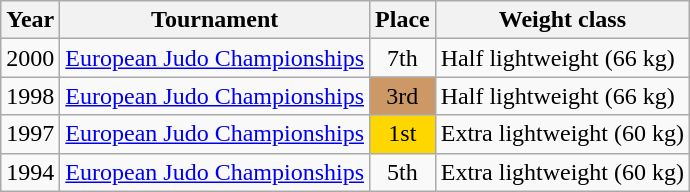<table class=wikitable>
<tr>
<th>Year</th>
<th>Tournament</th>
<th>Place</th>
<th>Weight class</th>
</tr>
<tr>
<td>2000</td>
<td><a href='#'>European Judo Championships</a></td>
<td align="center">7th</td>
<td>Half lightweight (66 kg)</td>
</tr>
<tr>
<td>1998</td>
<td><a href='#'>European Judo Championships</a></td>
<td bgcolor="cc9966" align="center">3rd</td>
<td>Half lightweight (66 kg)</td>
</tr>
<tr>
<td>1997</td>
<td><a href='#'>European Judo Championships</a></td>
<td bgcolor="gold" align="center">1st</td>
<td>Extra lightweight (60 kg)</td>
</tr>
<tr>
<td>1994</td>
<td><a href='#'>European Judo Championships</a></td>
<td align="center">5th</td>
<td>Extra lightweight (60 kg)</td>
</tr>
</table>
